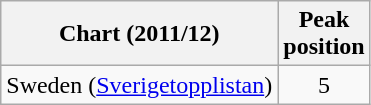<table class="wikitable plainrowheaders">
<tr>
<th>Chart (2011/12)</th>
<th>Peak<br>position</th>
</tr>
<tr>
<td>Sweden (<a href='#'>Sverigetopplistan</a>)</td>
<td style="text-align:center;">5</td>
</tr>
</table>
